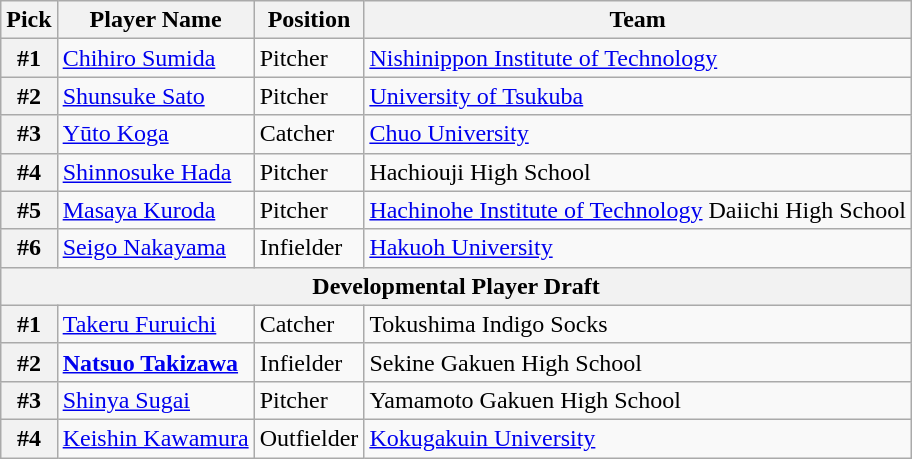<table class="wikitable">
<tr>
<th>Pick</th>
<th>Player Name</th>
<th>Position</th>
<th>Team</th>
</tr>
<tr>
<th>#1</th>
<td><a href='#'>Chihiro Sumida</a></td>
<td>Pitcher</td>
<td><a href='#'>Nishinippon Institute of Technology</a></td>
</tr>
<tr>
<th>#2</th>
<td><a href='#'>Shunsuke Sato</a></td>
<td>Pitcher</td>
<td><a href='#'>University of Tsukuba</a></td>
</tr>
<tr>
<th>#3</th>
<td><a href='#'>Yūto Koga</a></td>
<td>Catcher</td>
<td><a href='#'>Chuo University</a></td>
</tr>
<tr>
<th>#4</th>
<td><a href='#'>Shinnosuke Hada</a></td>
<td>Pitcher</td>
<td>Hachiouji High School</td>
</tr>
<tr>
<th>#5</th>
<td><a href='#'>Masaya Kuroda</a></td>
<td>Pitcher</td>
<td><a href='#'>Hachinohe Institute of Technology</a> Daiichi High School</td>
</tr>
<tr>
<th>#6</th>
<td><a href='#'>Seigo Nakayama</a></td>
<td>Infielder</td>
<td><a href='#'>Hakuoh University</a></td>
</tr>
<tr>
<th colspan="5">Developmental Player Draft</th>
</tr>
<tr>
<th>#1</th>
<td><a href='#'>Takeru Furuichi</a></td>
<td>Catcher</td>
<td>Tokushima Indigo Socks</td>
</tr>
<tr>
<th>#2</th>
<td><strong><a href='#'>Natsuo Takizawa</a></strong></td>
<td>Infielder</td>
<td>Sekine Gakuen High School</td>
</tr>
<tr>
<th>#3</th>
<td><a href='#'>Shinya Sugai</a></td>
<td>Pitcher</td>
<td>Yamamoto Gakuen High School</td>
</tr>
<tr>
<th>#4</th>
<td><a href='#'>Keishin Kawamura</a></td>
<td>Outfielder</td>
<td><a href='#'>Kokugakuin University</a></td>
</tr>
</table>
